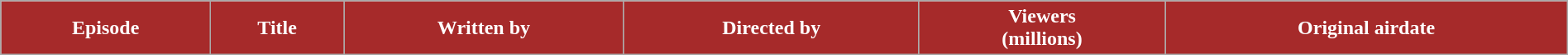<table class="wikitable plainrowheaders" style="width:100%;">
<tr style="color:#fff;">
<th style="background:#A62A2A;">Episode</th>
<th style="background:#A62A2A;">Title</th>
<th style="background:#A62A2A;">Written by</th>
<th style="background:#A62A2A;">Directed by</th>
<th style="background:#A62A2A;">Viewers<br>(millions)</th>
<th style="background:#A62A2A;">Original airdate<br>



</th>
</tr>
</table>
